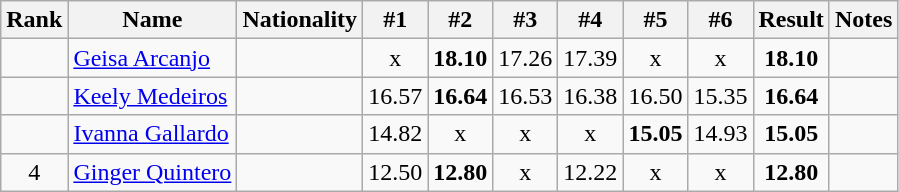<table class="wikitable sortable" style="text-align:center">
<tr>
<th>Rank</th>
<th>Name</th>
<th>Nationality</th>
<th>#1</th>
<th>#2</th>
<th>#3</th>
<th>#4</th>
<th>#5</th>
<th>#6</th>
<th>Result</th>
<th>Notes</th>
</tr>
<tr>
<td></td>
<td align=left><a href='#'>Geisa Arcanjo</a></td>
<td align=left></td>
<td>x</td>
<td><strong>18.10</strong></td>
<td>17.26</td>
<td>17.39</td>
<td>x</td>
<td>x</td>
<td><strong>18.10</strong></td>
<td></td>
</tr>
<tr>
<td></td>
<td align=left><a href='#'>Keely Medeiros</a></td>
<td align=left></td>
<td>16.57</td>
<td><strong>16.64</strong></td>
<td>16.53</td>
<td>16.38</td>
<td>16.50</td>
<td>15.35</td>
<td><strong>16.64</strong></td>
<td></td>
</tr>
<tr>
<td></td>
<td align=left><a href='#'>Ivanna Gallardo</a></td>
<td align=left></td>
<td>14.82</td>
<td>x</td>
<td>x</td>
<td>x</td>
<td><strong>15.05</strong></td>
<td>14.93</td>
<td><strong>15.05</strong></td>
<td></td>
</tr>
<tr>
<td>4</td>
<td align=left><a href='#'>Ginger Quintero</a></td>
<td align=left></td>
<td>12.50</td>
<td><strong>12.80</strong></td>
<td>x</td>
<td>12.22</td>
<td>x</td>
<td>x</td>
<td><strong>12.80</strong></td>
<td></td>
</tr>
</table>
